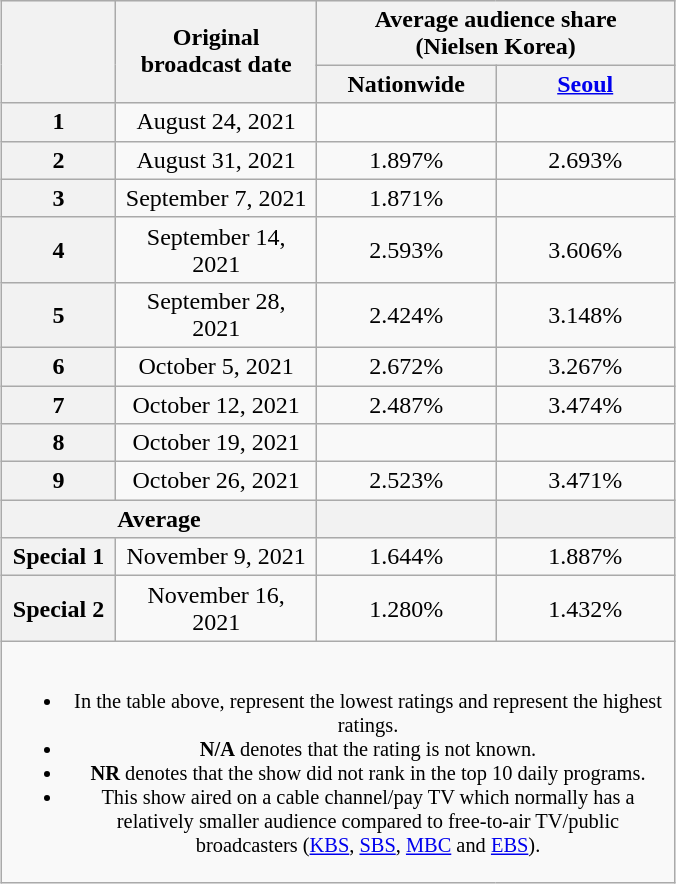<table class="wikitable" style="text-align:center;max-width:450px; margin-left: auto; margin-right: auto; border: none;">
<tr>
</tr>
<tr>
<th scope="col" rowspan="2"></th>
<th scope="col" rowspan="2">Original broadcast date</th>
<th scope="col" colspan="2">Average audience share <br> (Nielsen Korea)</th>
</tr>
<tr>
<th scope="col" style="width:7em">Nationwide</th>
<th scope="col" style="width:7em"><a href='#'>Seoul</a></th>
</tr>
<tr>
<th scope="row">1</th>
<td>August 24, 2021</td>
<td><strong></strong> </td>
<td></td>
</tr>
<tr>
<th scope="row">2</th>
<td>August 31, 2021</td>
<td>1.897% </td>
<td>2.693% </td>
</tr>
<tr>
<th scope="row">3</th>
<td>September 7, 2021</td>
<td>1.871% </td>
<td><strong></strong> </td>
</tr>
<tr>
<th scope="row">4</th>
<td>September 14, 2021</td>
<td>2.593% </td>
<td>3.606% </td>
</tr>
<tr>
<th scope="row">5</th>
<td>September 28, 2021</td>
<td>2.424% </td>
<td>3.148% </td>
</tr>
<tr>
<th scope="row">6</th>
<td>October 5, 2021</td>
<td>2.672% </td>
<td>3.267% </td>
</tr>
<tr>
<th scope="row">7</th>
<td>October 12, 2021</td>
<td>2.487% </td>
<td>3.474% </td>
</tr>
<tr>
<th scope="row">8</th>
<td>October 19, 2021</td>
<td><strong></strong> </td>
<td><strong></strong> </td>
</tr>
<tr>
<th scope="row">9</th>
<td>October 26, 2021</td>
<td>2.523% </td>
<td>3.471% </td>
</tr>
<tr>
<th colspan="2">Average</th>
<th></th>
<th></th>
</tr>
<tr>
<th scope="row">Special 1</th>
<td>November 9, 2021</td>
<td>1.644% </td>
<td>1.887% </td>
</tr>
<tr>
<th scope="row">Special 2</th>
<td>November 16, 2021</td>
<td>1.280% </td>
<td>1.432% </td>
</tr>
<tr>
<td colspan="6" style="font-size:85%"><br><ul><li>In the table above,  represent the lowest ratings and  represent the highest ratings.</li><li><strong>N/A</strong> denotes that the rating is not known.</li><li><strong>NR</strong> denotes that the show did not rank in the top 10 daily programs.</li><li>This show aired on a cable channel/pay TV which normally has a relatively smaller audience compared to free-to-air TV/public broadcasters (<a href='#'>KBS</a>, <a href='#'>SBS</a>, <a href='#'>MBC</a> and <a href='#'>EBS</a>).</li></ul></td>
</tr>
</table>
